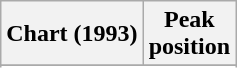<table class="wikitable sortable">
<tr>
<th>Chart (1993)</th>
<th>Peak<br>position</th>
</tr>
<tr>
</tr>
<tr>
</tr>
</table>
